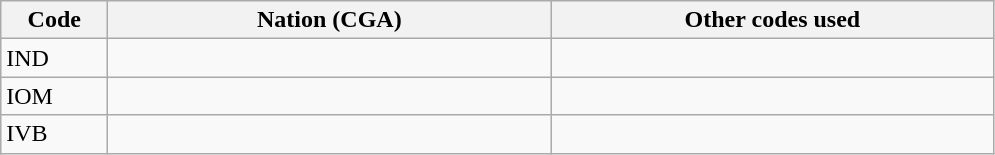<table class="wikitable">
<tr>
<th style="width:4em">Code</th>
<th style="width:18em">Nation (CGA)</th>
<th style="width:18em">Other codes used</th>
</tr>
<tr>
<td>IND</td>
<td></td>
<td></td>
</tr>
<tr>
<td>IOM</td>
<td></td>
<td></td>
</tr>
<tr>
<td>IVB</td>
<td></td>
<td></td>
</tr>
</table>
